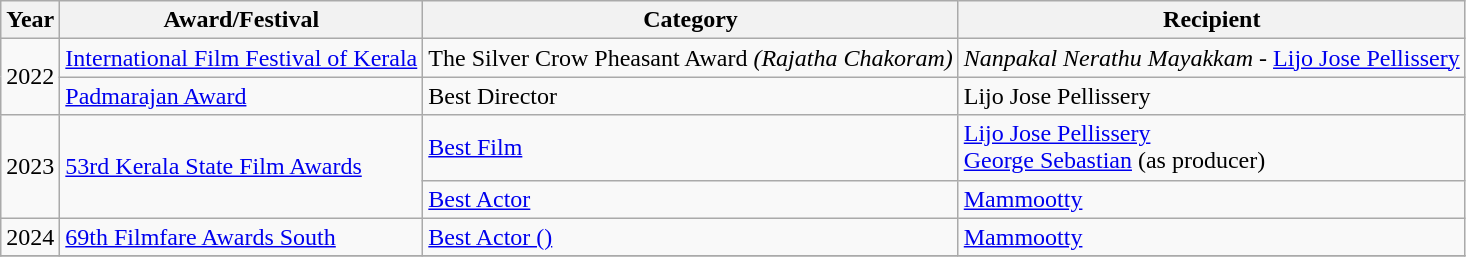<table class="wikitable">
<tr>
<th>Year</th>
<th>Award/Festival</th>
<th>Category</th>
<th>Recipient</th>
</tr>
<tr>
<td rowspan = "2">2022</td>
<td><a href='#'>International Film Festival of Kerala</a></td>
<td>The Silver Crow Pheasant Award <em>(Rajatha Chakoram)</em></td>
<td><em>Nanpakal Nerathu Mayakkam</em> - <a href='#'>Lijo Jose Pellissery</a></td>
</tr>
<tr>
<td><a href='#'>Padmarajan Award</a></td>
<td>Best Director</td>
<td>Lijo Jose Pellissery</td>
</tr>
<tr>
<td rowspan="2">2023</td>
<td rowspan="2"><a href='#'>53rd Kerala State Film Awards</a></td>
<td><a href='#'>Best Film</a></td>
<td><a href='#'>Lijo Jose Pellissery</a><br><a href='#'>George Sebastian</a> (as producer)</td>
</tr>
<tr>
<td><a href='#'>Best Actor</a></td>
<td><a href='#'>Mammootty</a></td>
</tr>
<tr>
<td>2024</td>
<td><a href='#'>69th Filmfare Awards South</a></td>
<td><a href='#'>Best Actor ()</a></td>
<td><a href='#'>Mammootty</a></td>
</tr>
<tr>
</tr>
</table>
